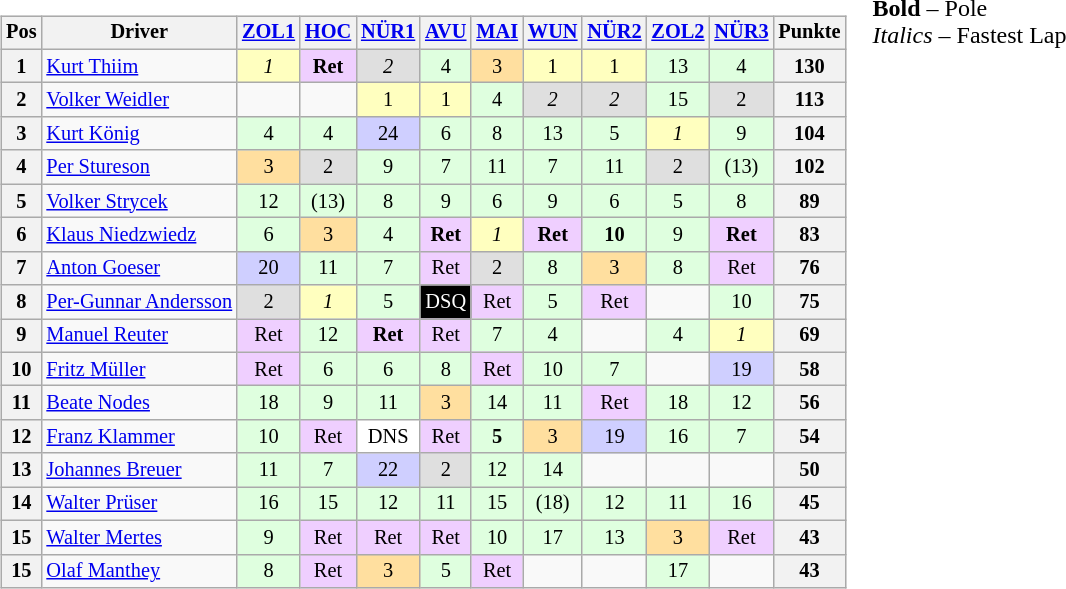<table>
<tr>
<td><br><table class="wikitable" style="font-size:85%; text-align:center;">
<tr valign="top">
<th valign="middle">Pos</th>
<th valign="middle">Driver</th>
<th><a href='#'>ZOL1</a><br></th>
<th><a href='#'>HOC</a><br></th>
<th><a href='#'>NÜR1</a><br></th>
<th><a href='#'>AVU</a><br></th>
<th><a href='#'>MAI</a><br></th>
<th><a href='#'>WUN</a><br></th>
<th><a href='#'>NÜR2</a><br></th>
<th><a href='#'>ZOL2</a><br></th>
<th><a href='#'>NÜR3</a><br></th>
<th>Punkte</th>
</tr>
<tr>
<th>1</th>
<td style="text-align:left;"> <a href='#'>Kurt Thiim</a></td>
<td style="background:#FFFFBF"><em>1</em></td>
<td style="background:#EFCFFF"><strong>Ret</strong></td>
<td style="background:#DFDFDF"><em>2</em></td>
<td style="background:#DFFFDF">4</td>
<td style="background:#FFDF9F">3</td>
<td style="background:#FFFFBF">1</td>
<td style="background:#FFFFBF">1</td>
<td style="background:#DFFFDF">13</td>
<td style="background:#DFFFDF">4</td>
<th>130</th>
</tr>
<tr>
<th>2</th>
<td style="text-align:left;"> <a href='#'>Volker Weidler</a></td>
<td></td>
<td></td>
<td style="background:#FFFFBF">1</td>
<td style="background:#FFFFBF">1</td>
<td style="background:#DFFFDF">4</td>
<td style="background:#DFDFDF"><em>2</em></td>
<td style="background:#DFDFDF"><em>2</em></td>
<td style="background:#DFFFDF">15</td>
<td style="background:#DFDFDF">2</td>
<th>113</th>
</tr>
<tr>
<th>3</th>
<td style="text-align:left;"> <a href='#'>Kurt König</a></td>
<td style="background:#DFFFDF">4</td>
<td style="background:#DFFFDF">4</td>
<td style="background:#CFCFFF">24</td>
<td style="background:#DFFFDF">6</td>
<td style="background:#DFFFDF">8</td>
<td style="background:#DFFFDF">13</td>
<td style="background:#DFFFDF">5</td>
<td style="background:#FFFFBF"><em>1</em></td>
<td style="background:#DFFFDF">9</td>
<th>104</th>
</tr>
<tr>
<th>4</th>
<td style="text-align:left;"> <a href='#'>Per Stureson</a></td>
<td style="background:#FFDF9F">3</td>
<td style="background:#DFDFDF">2</td>
<td style="background:#DFFFDF">9</td>
<td style="background:#DFFFDF">7</td>
<td style="background:#DFFFDF">11</td>
<td style="background:#DFFFDF">7</td>
<td style="background:#DFFFDF">11</td>
<td style="background:#DFDFDF">2</td>
<td style="background:#DFFFDF">(13)</td>
<th>102</th>
</tr>
<tr>
<th>5</th>
<td style="text-align:left;"> <a href='#'>Volker Strycek</a></td>
<td style="background:#DFFFDF">12</td>
<td style="background:#DFFFDF">(13)</td>
<td style="background:#DFFFDF">8</td>
<td style="background:#DFFFDF">9</td>
<td style="background:#DFFFDF">6</td>
<td style="background:#DFFFDF">9</td>
<td style="background:#DFFFDF">6</td>
<td style="background:#DFFFDF">5</td>
<td style="background:#DFFFDF">8</td>
<th>89</th>
</tr>
<tr>
<th>6</th>
<td style="text-align:left;"> <a href='#'>Klaus Niedzwiedz</a></td>
<td style="background:#DFFFDF">6</td>
<td style="background:#FFDF9F">3</td>
<td style="background:#DFFFDF">4</td>
<td style="background:#EFCFFF"><strong>Ret</strong></td>
<td style="background:#FFFFBF"><em>1</em></td>
<td style="background:#EFCFFF"><strong>Ret</strong></td>
<td style="background:#DFFFDF"><strong>10</strong></td>
<td style="background:#DFFFDF">9</td>
<td style="background:#EFCFFF"><strong>Ret</strong></td>
<th>83</th>
</tr>
<tr>
<th>7</th>
<td style="text-align:left;"> <a href='#'>Anton Goeser</a></td>
<td style="background:#CFCFFF">20</td>
<td style="background:#DFFFDF">11</td>
<td style="background:#DFFFDF">7</td>
<td style="background:#EFCFFF">Ret</td>
<td style="background:#DFDFDF">2</td>
<td style="background:#DFFFDF">8</td>
<td style="background:#FFDF9F">3</td>
<td style="background:#DFFFDF">8</td>
<td style="background:#EFCFFF">Ret</td>
<th>76</th>
</tr>
<tr>
<th>8</th>
<td style="text-align:left;"> <a href='#'>Per-Gunnar Andersson</a></td>
<td style="background:#DFDFDF">2</td>
<td style="background:#FFFFBF"><em>1</em></td>
<td style="background:#DFFFDF">5</td>
<td style="background:black; color:white;">DSQ</td>
<td style="background:#EFCFFF">Ret</td>
<td style="background:#DFFFDF">5</td>
<td style="background:#EFCFFF">Ret</td>
<td></td>
<td style="background:#DFFFDF">10</td>
<th>75</th>
</tr>
<tr>
<th>9</th>
<td style="text-align:left;"> <a href='#'>Manuel Reuter</a></td>
<td style="background:#EFCFFF">Ret</td>
<td style="background:#DFFFDF">12</td>
<td style="background:#EFCFFF"><strong>Ret</strong></td>
<td style="background:#EFCFFF">Ret</td>
<td style="background:#DFFFDF">7</td>
<td style="background:#DFFFDF">4</td>
<td></td>
<td style="background:#DFFFDF">4</td>
<td style="background:#FFFFBF"><em>1</em></td>
<th>69</th>
</tr>
<tr>
<th>10</th>
<td style="text-align:left;"> <a href='#'>Fritz Müller</a></td>
<td style="background:#EFCFFF">Ret</td>
<td style="background:#DFFFDF">6</td>
<td style="background:#DFFFDF">6</td>
<td style="background:#DFFFDF">8</td>
<td style="background:#EFCFFF">Ret</td>
<td style="background:#DFFFDF">10</td>
<td style="background:#DFFFDF">7</td>
<td></td>
<td style="background:#CFCFFF">19</td>
<th>58</th>
</tr>
<tr>
<th>11</th>
<td style="text-align:left;"> <a href='#'>Beate Nodes</a></td>
<td style="background:#DFFFDF">18</td>
<td style="background:#DFFFDF">9</td>
<td style="background:#DFFFDF">11</td>
<td style="background:#FFDF9F">3</td>
<td style="background:#DFFFDF">14</td>
<td style="background:#DFFFDF">11</td>
<td style="background:#EFCFFF">Ret</td>
<td style="background:#DFFFDF">18</td>
<td style="background:#DFFFDF">12</td>
<th>56</th>
</tr>
<tr>
<th>12</th>
<td style="text-align:left;"> <a href='#'>Franz Klammer</a></td>
<td style="background:#DFFFDF">10</td>
<td style="background:#EFCFFF">Ret</td>
<td style="background:#FFFFFF">DNS</td>
<td style="background:#EFCFFF">Ret</td>
<td style="background:#DFFFDF"><strong>5</strong></td>
<td style="background:#FFDF9F">3</td>
<td style="background:#CFCFFF">19</td>
<td style="background:#DFFFDF">16</td>
<td style="background:#DFFFDF">7</td>
<th>54</th>
</tr>
<tr>
<th>13</th>
<td style="text-align:left;"> <a href='#'>Johannes Breuer</a></td>
<td style="background:#DFFFDF">11</td>
<td style="background:#DFFFDF">7</td>
<td style="background:#CFCFFF">22</td>
<td style="background:#DFDFDF">2</td>
<td style="background:#DFFFDF">12</td>
<td style="background:#DFFFDF">14</td>
<td></td>
<td></td>
<td></td>
<th>50</th>
</tr>
<tr>
<th>14</th>
<td style="text-align:left;"> <a href='#'>Walter Prüser</a></td>
<td style="background:#DFFFDF">16</td>
<td style="background:#DFFFDF">15</td>
<td style="background:#DFFFDF">12</td>
<td style="background:#DFFFDF">11</td>
<td style="background:#DFFFDF">15</td>
<td style="background:#DFFFDF">(18)</td>
<td style="background:#DFFFDF">12</td>
<td style="background:#DFFFDF">11</td>
<td style="background:#DFFFDF">16</td>
<th>45</th>
</tr>
<tr>
<th>15</th>
<td style="text-align:left;"> <a href='#'>Walter Mertes</a></td>
<td style="background:#DFFFDF">9</td>
<td style="background:#EFCFFF">Ret</td>
<td style="background:#EFCFFF">Ret</td>
<td style="background:#EFCFFF">Ret</td>
<td style="background:#DFFFDF">10</td>
<td style="background:#DFFFDF">17</td>
<td style="background:#DFFFDF">13</td>
<td style="background:#FFDF9F">3</td>
<td style="background:#EFCFFF">Ret</td>
<th>43</th>
</tr>
<tr>
<th>15</th>
<td style="text-align:left;"> <a href='#'>Olaf Manthey</a></td>
<td style="background:#DFFFDF">8</td>
<td style="background:#EFCFFF">Ret</td>
<td style="background:#FFDF9F">3</td>
<td style="background:#DFFFDF">5</td>
<td style="background:#EFCFFF">Ret</td>
<td></td>
<td></td>
<td style="background:#DFFFDF">17</td>
<td></td>
<th>43</th>
</tr>
</table>
</td>
<td valign="top"><br>
<span><strong>Bold</strong> – Pole<br>
<em>Italics</em> – Fastest Lap</span></td>
</tr>
</table>
